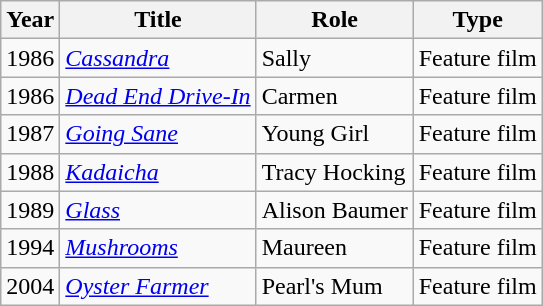<table class="wikitable">
<tr>
<th>Year</th>
<th>Title</th>
<th>Role</th>
<th>Type</th>
</tr>
<tr>
<td>1986</td>
<td><em><a href='#'>Cassandra</a></em></td>
<td>Sally</td>
<td>Feature film</td>
</tr>
<tr>
<td>1986</td>
<td><em><a href='#'>Dead End Drive-In</a></em></td>
<td>Carmen</td>
<td>Feature film</td>
</tr>
<tr>
<td>1987</td>
<td><em><a href='#'>Going Sane</a></em></td>
<td>Young Girl</td>
<td>Feature film</td>
</tr>
<tr>
<td>1988</td>
<td><em><a href='#'>Kadaicha</a></em></td>
<td>Tracy Hocking</td>
<td>Feature film</td>
</tr>
<tr>
<td>1989</td>
<td><em><a href='#'>Glass</a></em></td>
<td>Alison Baumer</td>
<td>Feature film</td>
</tr>
<tr>
<td>1994</td>
<td><em><a href='#'>Mushrooms</a></em></td>
<td>Maureen</td>
<td>Feature film</td>
</tr>
<tr>
<td>2004</td>
<td><em><a href='#'>Oyster Farmer</a></em></td>
<td>Pearl's Mum</td>
<td>Feature film</td>
</tr>
</table>
